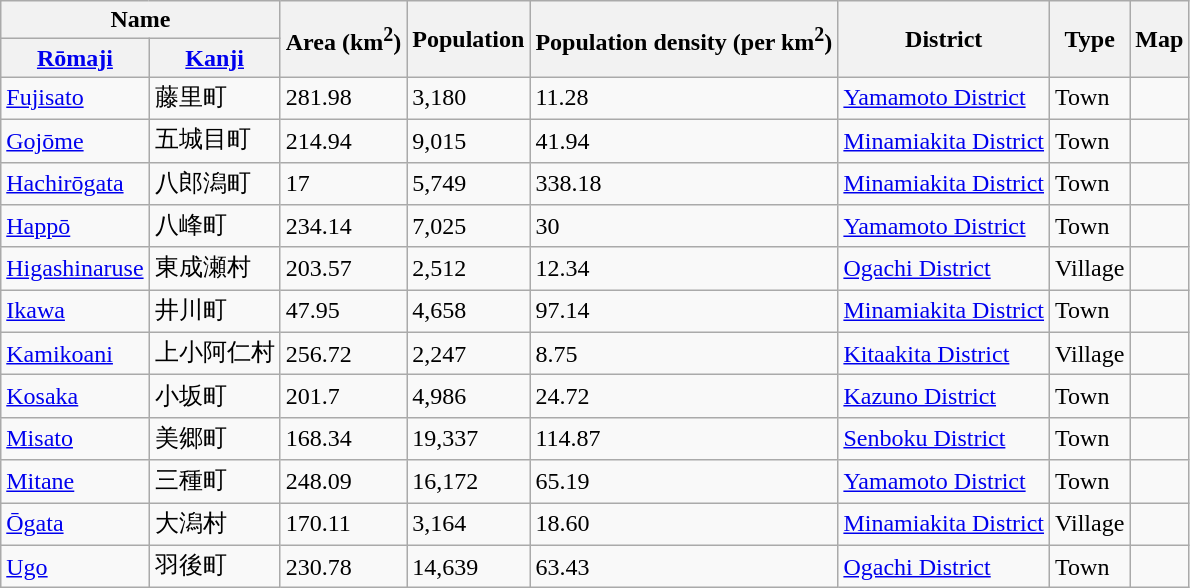<table class="wikitable sortable">
<tr>
<th colspan="2">Name</th>
<th rowspan="2">Area (km<sup>2</sup>)</th>
<th rowspan="2">Population</th>
<th rowspan="2">Population density (per km<sup>2</sup>)</th>
<th rowspan="2">District</th>
<th rowspan="2">Type</th>
<th rowspan="2">Map</th>
</tr>
<tr>
<th><a href='#'>Rōmaji</a></th>
<th><a href='#'>Kanji</a></th>
</tr>
<tr>
<td> <a href='#'>Fujisato</a></td>
<td>藤里町</td>
<td>281.98</td>
<td>3,180</td>
<td>11.28</td>
<td><a href='#'>Yamamoto District</a></td>
<td>Town</td>
<td></td>
</tr>
<tr>
<td> <a href='#'>Gojōme</a></td>
<td>五城目町</td>
<td>214.94</td>
<td>9,015</td>
<td>41.94</td>
<td><a href='#'>Minamiakita District</a></td>
<td>Town</td>
<td></td>
</tr>
<tr>
<td> <a href='#'>Hachirōgata</a></td>
<td>八郎潟町</td>
<td>17</td>
<td>5,749</td>
<td>338.18</td>
<td><a href='#'>Minamiakita District</a></td>
<td>Town</td>
<td></td>
</tr>
<tr>
<td> <a href='#'>Happō</a></td>
<td>八峰町</td>
<td>234.14</td>
<td>7,025</td>
<td>30</td>
<td><a href='#'>Yamamoto District</a></td>
<td>Town</td>
<td></td>
</tr>
<tr>
<td> <a href='#'>Higashinaruse</a></td>
<td>東成瀬村</td>
<td>203.57</td>
<td>2,512</td>
<td>12.34</td>
<td><a href='#'>Ogachi District</a></td>
<td>Village</td>
<td></td>
</tr>
<tr>
<td> <a href='#'>Ikawa</a></td>
<td>井川町</td>
<td>47.95</td>
<td>4,658</td>
<td>97.14</td>
<td><a href='#'>Minamiakita District</a></td>
<td>Town</td>
<td></td>
</tr>
<tr>
<td> <a href='#'>Kamikoani</a></td>
<td>上小阿仁村</td>
<td>256.72</td>
<td>2,247</td>
<td>8.75</td>
<td><a href='#'>Kitaakita District</a></td>
<td>Village</td>
<td></td>
</tr>
<tr>
<td> <a href='#'>Kosaka</a></td>
<td>小坂町</td>
<td>201.7</td>
<td>4,986</td>
<td>24.72</td>
<td><a href='#'>Kazuno District</a></td>
<td>Town</td>
<td></td>
</tr>
<tr>
<td> <a href='#'>Misato</a></td>
<td>美郷町</td>
<td>168.34</td>
<td>19,337</td>
<td>114.87</td>
<td><a href='#'>Senboku District</a></td>
<td>Town</td>
<td></td>
</tr>
<tr>
<td> <a href='#'>Mitane</a></td>
<td>三種町</td>
<td>248.09</td>
<td>16,172</td>
<td>65.19</td>
<td><a href='#'>Yamamoto District</a></td>
<td>Town</td>
<td></td>
</tr>
<tr>
<td> <a href='#'>Ōgata</a></td>
<td>大潟村</td>
<td>170.11</td>
<td>3,164</td>
<td>18.60</td>
<td><a href='#'>Minamiakita District</a></td>
<td>Village</td>
<td></td>
</tr>
<tr>
<td> <a href='#'>Ugo</a></td>
<td>羽後町</td>
<td>230.78</td>
<td>14,639</td>
<td>63.43</td>
<td><a href='#'>Ogachi District</a></td>
<td>Town</td>
<td></td>
</tr>
</table>
